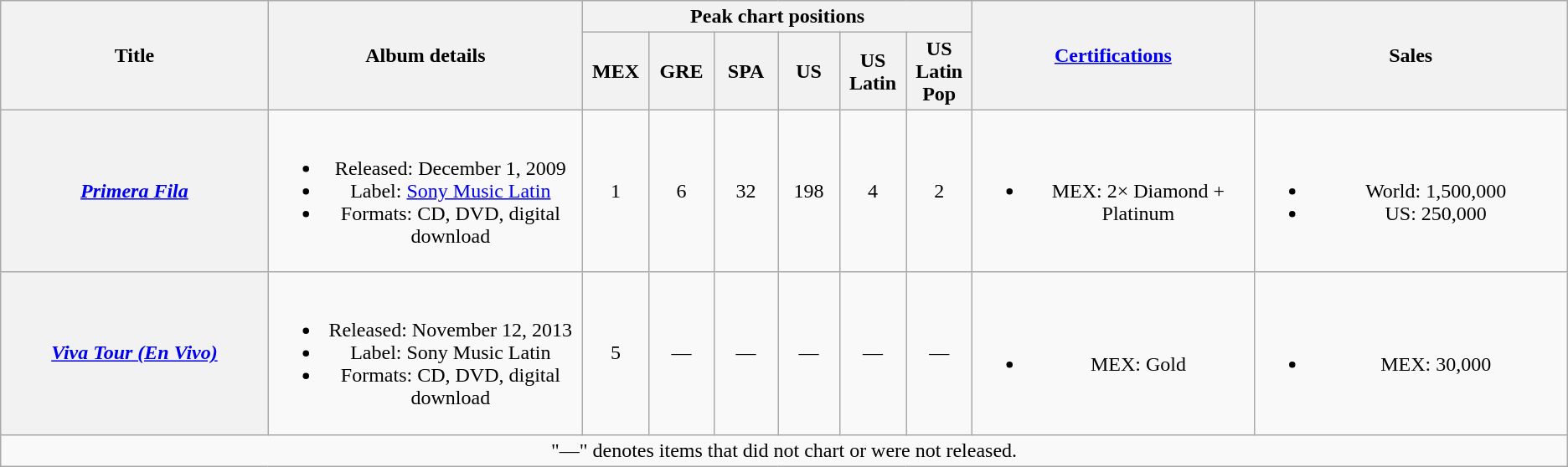<table class="wikitable plainrowheaders" style="text-align:center;">
<tr>
<th scope="col" rowspan="2" style="width:16em;">Title</th>
<th scope="col" rowspan="2" style="width:18em;">Album details</th>
<th scope="col" colspan="6">Peak chart positions</th>
<th scope="col" rowspan="2" style="width:16em;"><a href='#'>Certifications</a></th>
<th scope="col" rowspan="2" style="width:18em;">Sales</th>
</tr>
<tr>
<th scope="col" style="width:3em;font-size:100%;">MEX<br></th>
<th scope="col" style="width:3em;font-size:100%;">GRE<br></th>
<th scope="col" style="width:3em;font-size:100%;">SPA<br></th>
<th scope="col" style="width:3em;font-size:100%;">US<br></th>
<th scope="col" style="width:3em;font-size:100%;">US Latin<br></th>
<th scope="col" style="width:3em;font-size:100%;">US Latin Pop<br></th>
</tr>
<tr>
<th scope="row"><em><a href='#'>Primera Fila</a></em></th>
<td><br><ul><li>Released: December 1, 2009</li><li>Label: <a href='#'>Sony Music Latin</a></li><li>Formats: CD, DVD, digital download</li></ul></td>
<td>1</td>
<td>6</td>
<td>32</td>
<td>198</td>
<td>4</td>
<td>2</td>
<td><br><ul><li>MEX: 2× Diamond + Platinum</li></ul></td>
<td><br><ul><li>World: 1,500,000</li><li>US: 250,000</li></ul></td>
</tr>
<tr>
<th scope="row"><em><a href='#'>Viva Tour (En Vivo)</a></em></th>
<td><br><ul><li>Released: November 12, 2013</li><li>Label: Sony Music Latin</li><li>Formats: CD, DVD, digital download</li></ul></td>
<td>5</td>
<td>—</td>
<td>—</td>
<td>—</td>
<td>—</td>
<td>—</td>
<td><br><ul><li>MEX: Gold</li></ul></td>
<td><br><ul><li>MEX: 30,000</li></ul></td>
</tr>
<tr>
<td colspan="11" style="text-align:center; style="font-size:100%">"—" denotes items that did not chart or were not released.</td>
</tr>
</table>
